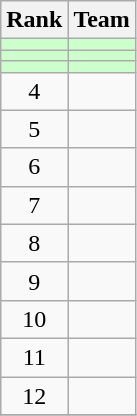<table class="wikitable">
<tr>
<th>Rank</th>
<th>Team</th>
</tr>
<tr bgcolor=ccffcc>
<td align=center></td>
<td></td>
</tr>
<tr bgcolor=ccffcc>
<td align=center></td>
<td></td>
</tr>
<tr bgcolor=ccffcc>
<td align=center></td>
<td></td>
</tr>
<tr>
<td align=center>4</td>
<td></td>
</tr>
<tr>
<td align=center>5</td>
<td></td>
</tr>
<tr>
<td align=center>6</td>
<td></td>
</tr>
<tr>
<td align=center>7</td>
<td></td>
</tr>
<tr>
<td align=center>8</td>
<td></td>
</tr>
<tr>
<td align=center>9</td>
<td></td>
</tr>
<tr>
<td align=center>10</td>
<td></td>
</tr>
<tr>
<td align=center>11</td>
<td></td>
</tr>
<tr>
<td align=center>12</td>
<td></td>
</tr>
<tr>
</tr>
</table>
